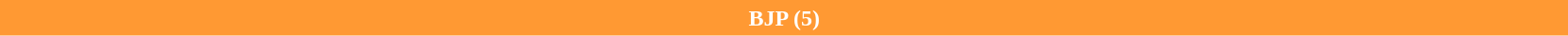<table style="width:88%; text-align:center;">
<tr style="color:white; height:25px;">
<td style="background:#FF9933; width:7.26%;"><strong>BJP (5)</strong></td>
</tr>
<tr>
</tr>
</table>
